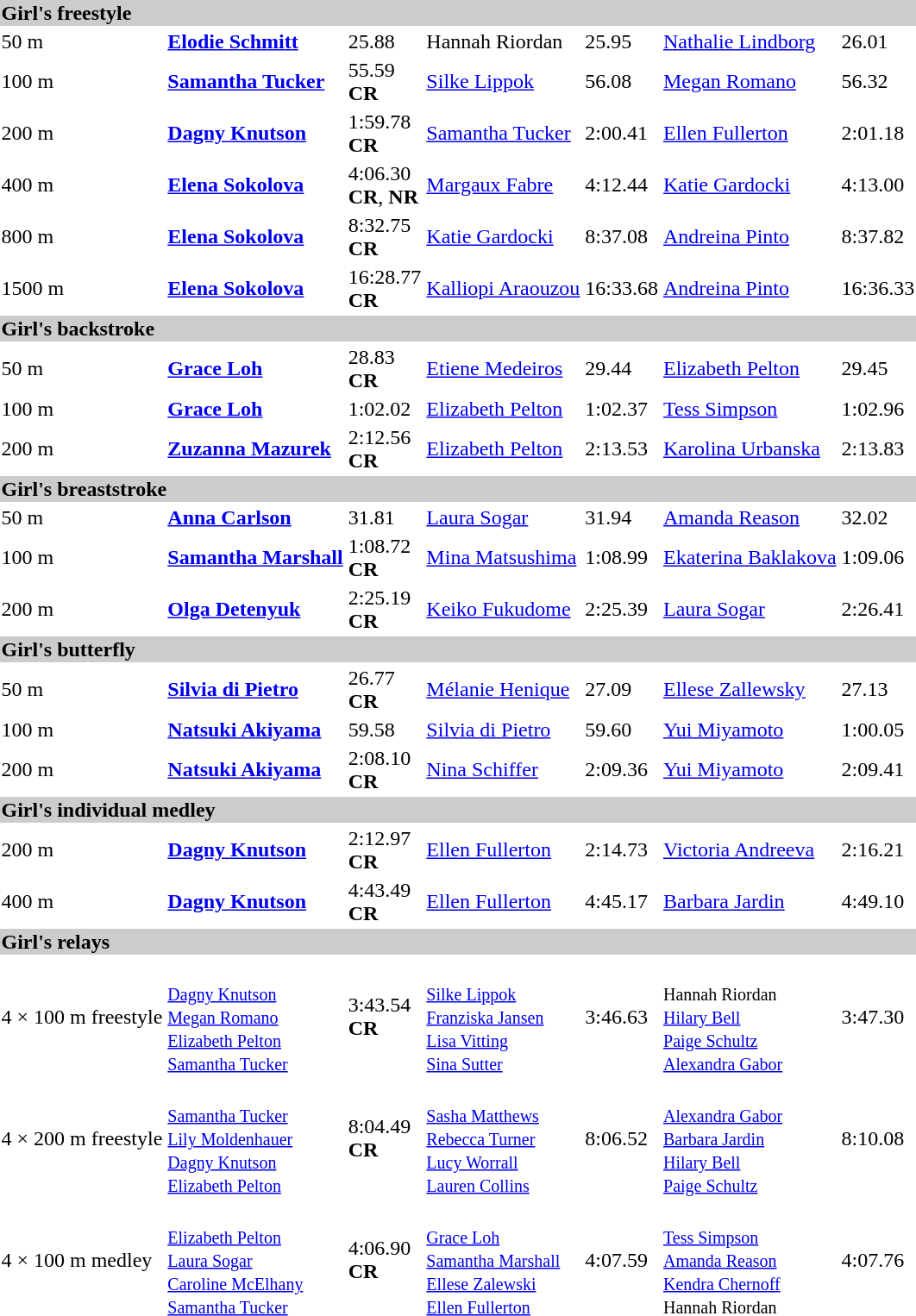<table>
<tr bgcolor="#cccccc">
<td colspan=7><strong>Girl's freestyle</strong></td>
</tr>
<tr>
<td>50 m</td>
<td><strong><a href='#'>Elodie Schmitt</a></strong><br><small></small></td>
<td>25.88</td>
<td>Hannah Riordan<br><small></small></td>
<td>25.95</td>
<td><a href='#'>Nathalie Lindborg</a><br><small></small></td>
<td>26.01</td>
</tr>
<tr>
<td>100 m</td>
<td><strong><a href='#'>Samantha Tucker</a></strong><br><small></small></td>
<td>55.59<br><strong>CR</strong></td>
<td><a href='#'>Silke Lippok</a><br><small></small></td>
<td>56.08</td>
<td><a href='#'>Megan Romano</a><br><small></small></td>
<td>56.32</td>
</tr>
<tr>
<td>200 m</td>
<td><strong><a href='#'>Dagny Knutson</a></strong><br><small></small></td>
<td>1:59.78<br><strong>CR</strong></td>
<td><a href='#'>Samantha Tucker</a><br><small></small></td>
<td>2:00.41</td>
<td><a href='#'>Ellen Fullerton</a><br><small></small></td>
<td>2:01.18</td>
</tr>
<tr>
<td>400 m</td>
<td><strong><a href='#'>Elena Sokolova</a> </strong><br><small></small></td>
<td>4:06.30<br><strong>CR</strong>, <strong>NR</strong></td>
<td><a href='#'>Margaux Fabre</a><br><small></small></td>
<td>4:12.44</td>
<td><a href='#'>Katie Gardocki</a><br><small></small></td>
<td>4:13.00</td>
</tr>
<tr>
<td>800 m</td>
<td><strong><a href='#'>Elena Sokolova</a></strong><br><small></small></td>
<td>8:32.75<br><strong>CR</strong></td>
<td><a href='#'>Katie Gardocki</a><br><small></small></td>
<td>8:37.08</td>
<td><a href='#'>Andreina Pinto</a><br><small></small></td>
<td>8:37.82</td>
</tr>
<tr>
<td>1500 m</td>
<td><strong><a href='#'>Elena Sokolova</a></strong><br><small></small></td>
<td>16:28.77<br><strong>CR</strong></td>
<td><a href='#'>Kalliopi Araouzou</a><br><small></small></td>
<td>16:33.68</td>
<td><a href='#'>Andreina Pinto</a><br><small></small></td>
<td>16:36.33</td>
</tr>
<tr bgcolor="#cccccc">
<td colspan=7><strong>Girl's backstroke</strong></td>
</tr>
<tr>
<td>50 m</td>
<td><strong><a href='#'>Grace Loh</a></strong><br><small></small></td>
<td>28.83<br><strong>CR</strong></td>
<td><a href='#'>Etiene Medeiros</a><br><small></small></td>
<td>29.44</td>
<td><a href='#'>Elizabeth Pelton</a><br><small></small></td>
<td>29.45</td>
</tr>
<tr>
<td>100 m</td>
<td><strong><a href='#'>Grace Loh</a></strong><br><small></small></td>
<td>1:02.02</td>
<td><a href='#'>Elizabeth Pelton</a><br><small></small></td>
<td>1:02.37</td>
<td><a href='#'>Tess Simpson</a><br><small></small></td>
<td>1:02.96</td>
</tr>
<tr>
<td>200 m</td>
<td><strong><a href='#'>Zuzanna Mazurek</a></strong><br><small></small></td>
<td>2:12.56<br><strong>CR</strong></td>
<td><a href='#'>Elizabeth Pelton</a><br><small></small></td>
<td>2:13.53</td>
<td><a href='#'>Karolina Urbanska</a><br><small></small></td>
<td>2:13.83</td>
</tr>
<tr bgcolor="#cccccc">
<td colspan=7><strong>Girl's breaststroke</strong></td>
</tr>
<tr>
<td>50 m</td>
<td><strong><a href='#'>Anna Carlson</a></strong><br><small></small></td>
<td>31.81</td>
<td><a href='#'>Laura Sogar</a><br><small></small></td>
<td>31.94</td>
<td><a href='#'>Amanda Reason</a><br><small></small></td>
<td>32.02</td>
</tr>
<tr>
<td>100 m</td>
<td><strong><a href='#'>Samantha Marshall</a></strong><br><small></small></td>
<td>1:08.72<br><strong>CR</strong></td>
<td><a href='#'>Mina Matsushima</a><br><small></small></td>
<td>1:08.99</td>
<td><a href='#'>Ekaterina Baklakova</a><br><small></small></td>
<td>1:09.06</td>
</tr>
<tr>
<td>200 m</td>
<td><strong><a href='#'>Olga Detenyuk</a></strong><br><small></small></td>
<td>2:25.19<br><strong>CR</strong></td>
<td><a href='#'>Keiko Fukudome</a><br><small></small></td>
<td>2:25.39</td>
<td><a href='#'>Laura Sogar</a><br><small></small></td>
<td>2:26.41</td>
</tr>
<tr bgcolor="#cccccc">
<td colspan=7><strong>Girl's butterfly</strong></td>
</tr>
<tr>
<td>50 m</td>
<td><strong><a href='#'>Silvia di Pietro</a></strong><br><small></small></td>
<td>26.77<br><strong>CR</strong></td>
<td><a href='#'>Mélanie Henique</a><br><small></small></td>
<td>27.09</td>
<td><a href='#'>Ellese Zallewsky</a><br><small></small></td>
<td>27.13</td>
</tr>
<tr>
<td>100 m</td>
<td><strong><a href='#'>Natsuki Akiyama</a></strong><br><small></small></td>
<td>59.58</td>
<td><a href='#'>Silvia di Pietro</a><br><small></small></td>
<td>59.60</td>
<td><a href='#'>Yui Miyamoto</a><br><small></small></td>
<td>1:00.05</td>
</tr>
<tr>
<td>200 m</td>
<td><strong><a href='#'>Natsuki Akiyama</a></strong><br><small></small></td>
<td>2:08.10<br><strong>CR</strong></td>
<td><a href='#'>Nina Schiffer</a><br><small></small></td>
<td>2:09.36</td>
<td><a href='#'>Yui Miyamoto</a><br><small></small></td>
<td>2:09.41</td>
</tr>
<tr bgcolor="#cccccc">
<td colspan=7><strong>Girl's individual medley</strong></td>
</tr>
<tr>
<td>200 m</td>
<td><strong><a href='#'>Dagny Knutson</a></strong><br><small></small></td>
<td>2:12.97<br><strong>CR</strong></td>
<td><a href='#'>Ellen Fullerton</a><br><small></small></td>
<td>2:14.73</td>
<td><a href='#'>Victoria Andreeva</a><br><small></small></td>
<td>2:16.21</td>
</tr>
<tr>
<td>400 m</td>
<td><strong><a href='#'>Dagny Knutson</a></strong><br><small></small></td>
<td>4:43.49<br><strong>CR</strong></td>
<td><a href='#'>Ellen Fullerton</a><br><small></small></td>
<td>4:45.17</td>
<td><a href='#'>Barbara Jardin</a><br><small></small></td>
<td>4:49.10</td>
</tr>
<tr bgcolor="#cccccc">
<td colspan=7><strong>Girl's relays</strong></td>
</tr>
<tr>
<td>4 × 100 m freestyle</td>
<td><strong></strong><br><small><a href='#'>Dagny Knutson</a><br><a href='#'>Megan Romano</a><br><a href='#'>Elizabeth Pelton</a><br><a href='#'>Samantha Tucker</a></small></td>
<td>3:43.54<br><strong>CR</strong></td>
<td><br><small><a href='#'>Silke Lippok</a><br><a href='#'>Franziska Jansen</a><br><a href='#'>Lisa Vitting</a><br><a href='#'>Sina Sutter</a></small></td>
<td>3:46.63</td>
<td><br><small>Hannah Riordan<br><a href='#'>Hilary Bell</a><br><a href='#'>Paige Schultz</a><br><a href='#'>Alexandra Gabor</a></small></td>
<td>3:47.30</td>
</tr>
<tr>
<td>4 × 200 m freestyle</td>
<td><strong></strong><br><small><a href='#'>Samantha Tucker</a><br><a href='#'>Lily Moldenhauer</a><br><a href='#'>Dagny Knutson</a><br><a href='#'>Elizabeth Pelton</a></small></td>
<td>8:04.49<br><strong>CR</strong></td>
<td><br><small><a href='#'>Sasha Matthews</a><br><a href='#'>Rebecca Turner</a><br><a href='#'>Lucy Worrall</a><br><a href='#'>Lauren Collins</a></small></td>
<td>8:06.52</td>
<td><br><small><a href='#'>Alexandra Gabor</a><br><a href='#'>Barbara Jardin</a><br><a href='#'>Hilary Bell</a><br><a href='#'>Paige Schultz</a></small></td>
<td>8:10.08</td>
</tr>
<tr>
<td>4 × 100 m medley</td>
<td><strong></strong><br><small><a href='#'>Elizabeth Pelton</a><br><a href='#'>Laura Sogar</a><br><a href='#'>Caroline McElhany</a><br><a href='#'>Samantha Tucker</a></small></td>
<td>4:06.90<br><strong>CR</strong></td>
<td><br><small><a href='#'>Grace Loh</a><br><a href='#'>Samantha Marshall</a><br><a href='#'>Ellese Zalewski</a><br><a href='#'>Ellen Fullerton</a></small></td>
<td>4:07.59</td>
<td><br><small><a href='#'>Tess Simpson</a><br><a href='#'>Amanda Reason</a><br><a href='#'>Kendra Chernoff</a><br>Hannah Riordan</small></td>
<td>4:07.76</td>
</tr>
</table>
